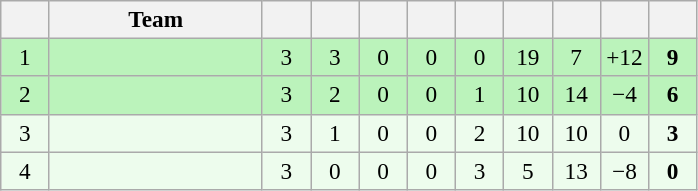<table class="wikitable" style="text-align: center; font-size: 97%;">
<tr>
<th width="25"></th>
<th width="135">Team</th>
<th width="25"></th>
<th width="25"></th>
<th width="25"></th>
<th width="25"></th>
<th width="25"></th>
<th width="25"></th>
<th width="25"></th>
<th width="25"></th>
<th width="25"></th>
</tr>
<tr style="background-color: #bbf3bb;">
<td>1</td>
<td align=left></td>
<td>3</td>
<td>3</td>
<td>0</td>
<td>0</td>
<td>0</td>
<td>19</td>
<td>7</td>
<td>+12</td>
<td><strong>9</strong></td>
</tr>
<tr style="background-color: #bbf3bb;">
<td>2</td>
<td align=left></td>
<td>3</td>
<td>2</td>
<td>0</td>
<td>0</td>
<td>1</td>
<td>10</td>
<td>14</td>
<td>−4</td>
<td><strong>6</strong></td>
</tr>
<tr style="background-color: #edfced;">
<td>3</td>
<td align=left></td>
<td>3</td>
<td>1</td>
<td>0</td>
<td>0</td>
<td>2</td>
<td>10</td>
<td>10</td>
<td>0</td>
<td><strong>3</strong></td>
</tr>
<tr style="background-color: #edfced;">
<td>4</td>
<td align=left></td>
<td>3</td>
<td>0</td>
<td>0</td>
<td>0</td>
<td>3</td>
<td>5</td>
<td>13</td>
<td>−8</td>
<td><strong>0</strong></td>
</tr>
</table>
